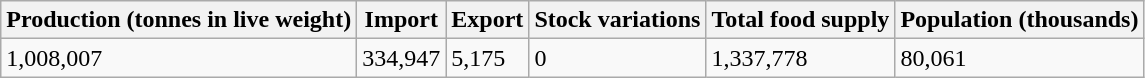<table class="wikitable">
<tr>
<th>Production (tonnes in live weight)</th>
<th>Import</th>
<th>Export</th>
<th>Stock variations</th>
<th>Total food supply</th>
<th>Population (thousands)</th>
</tr>
<tr>
<td>1,008,007</td>
<td>334,947</td>
<td>5,175</td>
<td>0</td>
<td>1,337,778</td>
<td>80,061</td>
</tr>
</table>
